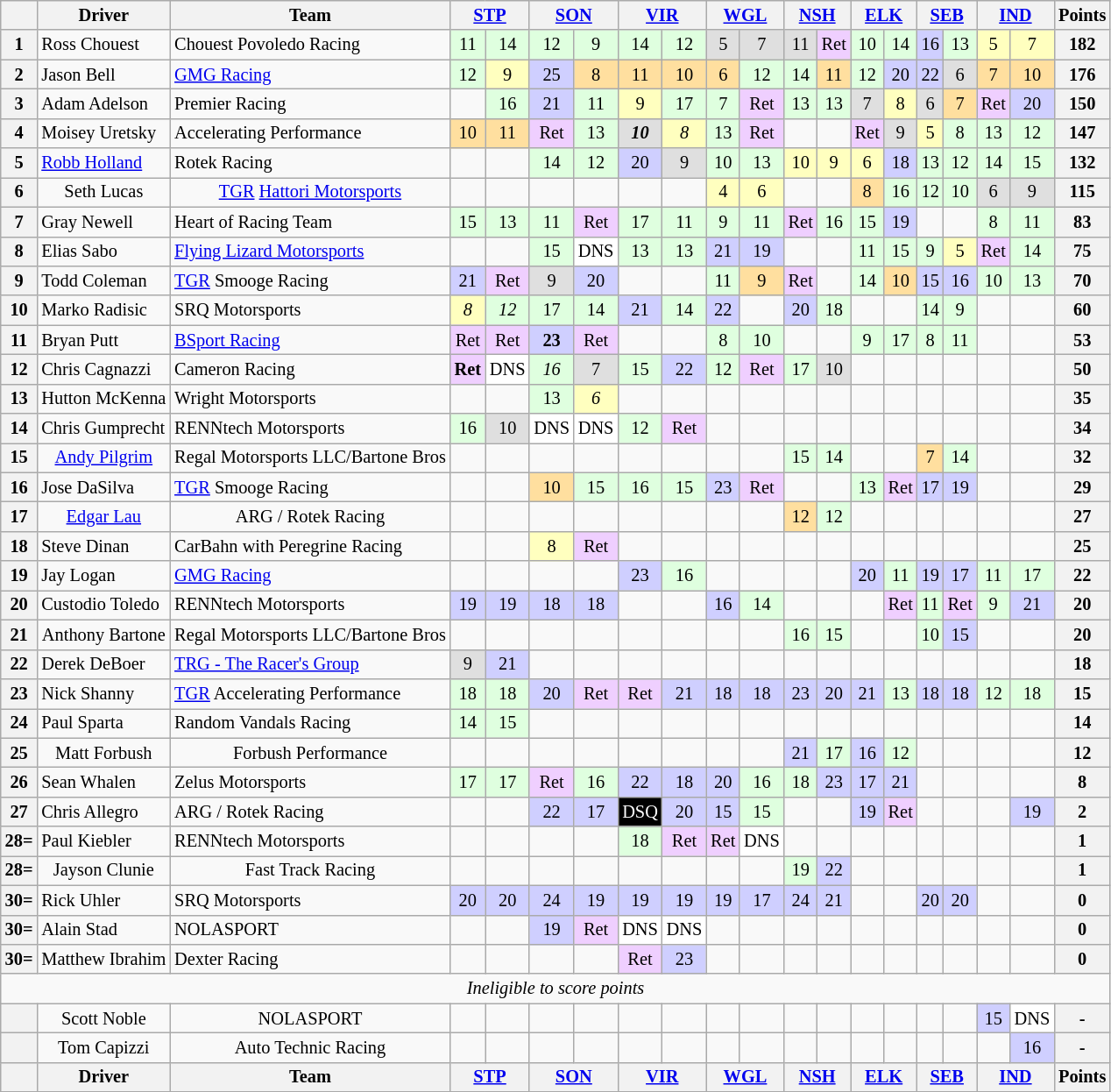<table class="wikitable" style="font-size:85%; text-align:center;">
<tr>
<th></th>
<th>Driver</th>
<th>Team</th>
<th colspan=2><a href='#'>STP</a><br></th>
<th colspan=2><a href='#'>SON</a><br></th>
<th colspan=2><a href='#'>VIR</a><br></th>
<th colspan=2><a href='#'>WGL</a><br></th>
<th colspan=2><a href='#'>NSH</a><br></th>
<th colspan=2><a href='#'>ELK</a><br></th>
<th colspan=2><a href='#'>SEB</a><br></th>
<th colspan=2><a href='#'>IND</a><br></th>
<th>Points</th>
</tr>
<tr>
<th>1</th>
<td align="left"> Ross Chouest</td>
<td align="left"> Chouest Povoledo Racing</td>
<td style="background:#dfffdf;">11</td>
<td style="background:#dfffdf;">14</td>
<td style="background:#dfffdf;">12</td>
<td style="background:#dfffdf;">9</td>
<td style="background:#dfffdf;">14</td>
<td style="background:#dfffdf;">12</td>
<td style="background:#dfdfdf;">5</td>
<td style="background:#dfdfdf;">7</td>
<td style="background:#dfdfdf;">11</td>
<td style="background:#efcfff;">Ret</td>
<td style="background:#dfffdf;">10</td>
<td style="background:#dfffdf;">14</td>
<td style="background:#cfcfff;">16</td>
<td style="background:#dfffdf;">13</td>
<td style="background:#ffffbf;">5</td>
<td style="background:#ffffbf;">7</td>
<th>182</th>
</tr>
<tr>
<th>2</th>
<td align="left"> Jason Bell</td>
<td align="left"> <a href='#'>GMG Racing</a></td>
<td style="background:#dfffdf;">12</td>
<td style="background:#ffffbf;">9</td>
<td style="background:#cfcfff;">25</td>
<td style="background:#ffdf9f;">8</td>
<td style="background:#ffdf9f;">11</td>
<td style="background:#ffdf9f;">10</td>
<td style="background:#ffdf9f;">6</td>
<td style="background:#dfffdf;">12</td>
<td style="background:#dfffdf;">14</td>
<td style="background:#ffdf9f;">11</td>
<td style="background:#dfffdf;">12</td>
<td style="background:#cfcfff;">20</td>
<td style="background:#cfcfff;">22</td>
<td style="background:#dfdfdf;">6</td>
<td style="background:#ffdf9f;">7</td>
<td style="background:#ffdf9f;">10</td>
<th>176</th>
</tr>
<tr>
<th>3</th>
<td align="left"> Adam Adelson</td>
<td align="left"> Premier Racing</td>
<td></td>
<td style="background:#dfffdf;">16</td>
<td style="background:#cfcfff;">21</td>
<td style="background:#dfffdf;">11</td>
<td style="background:#ffffbf;">9</td>
<td style="background:#dfffdf;">17</td>
<td style="background:#dfffdf;">7</td>
<td style="background:#efcfff;">Ret</td>
<td style="background:#dfffdf;">13</td>
<td style="background:#dfffdf;">13</td>
<td style="background:#dfdfdf;">7</td>
<td style="background:#ffffbf;">8</td>
<td style="background:#dfdfdf;">6</td>
<td style="background:#ffdf9f;">7</td>
<td style="background:#efcfff;">Ret</td>
<td style="background:#cfcfff;">20</td>
<th>150</th>
</tr>
<tr>
<th>4</th>
<td align="left">Moisey Uretsky</td>
<td align="left"> Accelerating Performance</td>
<td style="background:#ffdf9f;">10</td>
<td style="background:#ffdf9f;">11</td>
<td style="background:#efcfff;">Ret</td>
<td style="background:#dfffdf;">13</td>
<td style="background:#dfdfdf;"><strong><em>10</em></strong></td>
<td style="background:#ffffbf;"><em>8</em></td>
<td style="background:#dfffdf;">13</td>
<td style="background:#efcfff;">Ret</td>
<td></td>
<td></td>
<td style="background:#efcfff;">Ret</td>
<td style="background:#dfdfdf;">9</td>
<td style="background:#ffffbf;">5</td>
<td style="background:#dfffdf;">8</td>
<td style="background:#dfffdf;">13</td>
<td style="background:#dfffdf;">12</td>
<th>147</th>
</tr>
<tr>
<th>5</th>
<td align="left"> <a href='#'>Robb Holland</a></td>
<td align="left"> Rotek Racing</td>
<td></td>
<td></td>
<td style="background:#dfffdf;">14</td>
<td style="background:#dfffdf;">12</td>
<td style="background:#cfcfff;">20</td>
<td style="background:#dfdfdf;">9</td>
<td style="background:#dfffdf;">10</td>
<td style="background:#dfffdf;">13</td>
<td style="background:#ffffbf;">10</td>
<td style="background:#ffffbf;">9</td>
<td style="background:#ffffbf;">6</td>
<td style="background:#cfcfff;">18</td>
<td style="background:#dfffdf;">13</td>
<td style="background:#dfffdf;">12</td>
<td style="background:#dfffdf;">14</td>
<td style="background:#dfffdf;">15</td>
<th>132</th>
</tr>
<tr>
<th>6</th>
<td> Seth Lucas</td>
<td> <a href='#'>TGR</a> <a href='#'>Hattori Motorsports</a></td>
<td></td>
<td></td>
<td></td>
<td></td>
<td></td>
<td></td>
<td style="background:#ffffbf;">4</td>
<td style="background:#ffffbf;">6</td>
<td></td>
<td></td>
<td style="background:#ffdf9f;">8</td>
<td style="background:#dfffdf;">16</td>
<td style="background:#dfffdf;">12</td>
<td style="background:#dfffdf;">10</td>
<td style="background:#dfdfdf;">6</td>
<td style="background:#dfdfdf;">9</td>
<th>115</th>
</tr>
<tr>
<th>7</th>
<td align="left"> Gray Newell</td>
<td align="left"> Heart of Racing Team</td>
<td style="background:#dfffdf;">15</td>
<td style="background:#dfffdf;">13</td>
<td style="background:#dfffdf;">11</td>
<td style="background:#efcfff;">Ret</td>
<td style="background:#dfffdf;">17</td>
<td style="background:#dfffdf;">11</td>
<td style="background:#dfffdf;">9</td>
<td style="background:#dfffdf;">11</td>
<td style="background:#efcfff;">Ret</td>
<td style="background:#dfffdf;">16</td>
<td style="background:#dfffdf;">15</td>
<td style="background:#cfcfff;">19</td>
<td></td>
<td></td>
<td style="background:#dfffdf;">8</td>
<td style="background:#dfffdf;">11</td>
<th>83</th>
</tr>
<tr>
<th>8</th>
<td align="left"> Elias Sabo</td>
<td align="left"> <a href='#'>Flying Lizard Motorsports</a></td>
<td></td>
<td></td>
<td style="background:#dfffdf;">15</td>
<td style="background:#ffffff;">DNS</td>
<td style="background:#dfffdf;">13</td>
<td style="background:#dfffdf;">13</td>
<td style="background:#cfcfff;">21</td>
<td style="background:#cfcfff;">19</td>
<td></td>
<td></td>
<td style="background:#dfffdf;">11</td>
<td style="background:#dfffdf;">15</td>
<td style="background:#dfffdf;">9</td>
<td style="background:#ffffbf;">5</td>
<td style="background:#efcfff;">Ret</td>
<td style="background:#dfffdf;">14</td>
<th>75</th>
</tr>
<tr>
<th>9</th>
<td align="left"> Todd Coleman</td>
<td align="left"> <a href='#'>TGR</a> Smooge Racing</td>
<td style="background:#cfcfff;">21</td>
<td style="background:#efcfff;">Ret</td>
<td style="background:#dfdfdf;">9</td>
<td style="background:#cfcfff;">20</td>
<td></td>
<td></td>
<td style="background:#dfffdf;">11</td>
<td style="background:#ffdf9f;">9</td>
<td style="background:#efcfff;">Ret</td>
<td></td>
<td style="background:#dfffdf;">14</td>
<td style="background:#ffdf9f;">10</td>
<td style="background:#cfcfff;">15</td>
<td style="background:#cfcfff;">16</td>
<td style="background:#dfffdf;">10</td>
<td style="background:#dfffdf;">13</td>
<th>70</th>
</tr>
<tr>
<th>10</th>
<td align="left"> Marko Radisic</td>
<td align="left"> SRQ Motorsports</td>
<td style="background:#ffffbf;"><em>8</em></td>
<td style="background:#dfffdf;"><em>12</em></td>
<td style="background:#dfffdf;">17</td>
<td style="background:#dfffdf;">14</td>
<td style="background:#cfcfff;">21</td>
<td style="background:#dfffdf;">14</td>
<td style="background:#cfcfff;">22</td>
<td></td>
<td style="background:#cfcfff;">20</td>
<td style="background:#dfffdf;">18</td>
<td></td>
<td></td>
<td style="background:#dfffdf;">14</td>
<td style="background:#dfffdf;">9</td>
<td></td>
<td></td>
<th>60</th>
</tr>
<tr>
<th>11</th>
<td align="left"> Bryan Putt</td>
<td align="left"> <a href='#'>BSport Racing</a></td>
<td style="background:#efcfff;">Ret</td>
<td style="background:#efcfff;">Ret</td>
<td style="background:#cfcfff;"><strong>23</strong></td>
<td style="background:#efcfff;">Ret</td>
<td></td>
<td></td>
<td style="background:#dfffdf;">8</td>
<td style="background:#dfffdf;">10</td>
<td></td>
<td></td>
<td style="background:#dfffdf;">9</td>
<td style="background:#dfffdf;">17</td>
<td style="background:#dfffdf;">8</td>
<td style="background:#dfffdf;">11</td>
<td></td>
<td></td>
<th>53</th>
</tr>
<tr>
<th>12</th>
<td align="left"> Chris Cagnazzi</td>
<td align="left"> Cameron Racing</td>
<td style="background:#efcfff;"><strong>Ret</strong></td>
<td style="background:#ffffff;">DNS</td>
<td style="background:#dfffdf;"><em>16</em></td>
<td style="background:#dfdfdf;">7</td>
<td style="background:#dfffdf;">15</td>
<td style="background:#cfcfff;">22</td>
<td style="background:#dfffdf;">12</td>
<td style="background:#efcfff;">Ret</td>
<td style="background:#dfffdf;">17</td>
<td style="background:#dfdfdf;">10</td>
<td></td>
<td></td>
<td></td>
<td></td>
<td></td>
<td></td>
<th>50</th>
</tr>
<tr>
<th>13</th>
<td align="left"> Hutton McKenna</td>
<td align="left"> Wright Motorsports</td>
<td></td>
<td></td>
<td style="background:#dfffdf;">13</td>
<td style="background:#ffffbf;"><em>6</em></td>
<td></td>
<td></td>
<td></td>
<td></td>
<td></td>
<td></td>
<td></td>
<td></td>
<td></td>
<td></td>
<td></td>
<td></td>
<th>35</th>
</tr>
<tr>
<th>14</th>
<td align="left"> Chris Gumprecht</td>
<td align="left"> RENNtech Motorsports</td>
<td style="background:#dfffdf;">16</td>
<td style="background:#dfdfdf;">10</td>
<td style="background:#ffffff;">DNS</td>
<td style="background:#ffffff;">DNS</td>
<td style="background:#dfffdf;">12</td>
<td style="background:#efcfff;">Ret</td>
<td></td>
<td></td>
<td></td>
<td></td>
<td></td>
<td></td>
<td></td>
<td></td>
<td></td>
<td></td>
<th>34</th>
</tr>
<tr>
<th>15</th>
<td> <a href='#'>Andy Pilgrim</a></td>
<td> Regal Motorsports LLC/Bartone Bros</td>
<td></td>
<td></td>
<td></td>
<td></td>
<td></td>
<td></td>
<td></td>
<td></td>
<td style="background:#dfffdf;">15</td>
<td style="background:#dfffdf;">14</td>
<td></td>
<td></td>
<td style="background:#ffdf9f;">7</td>
<td style="background:#dfffdf;">14</td>
<td></td>
<td></td>
<th>32</th>
</tr>
<tr>
<th>16</th>
<td align="left"> Jose DaSilva</td>
<td align="left"> <a href='#'>TGR</a> Smooge Racing</td>
<td></td>
<td></td>
<td style="background:#ffdf9f;">10</td>
<td style="background:#dfffdf;">15</td>
<td style="background:#dfffdf;">16</td>
<td style="background:#dfffdf;">15</td>
<td style="background:#cfcfff;">23</td>
<td style="background:#efcfff;">Ret</td>
<td></td>
<td></td>
<td style="background:#dfffdf;">13</td>
<td style="background:#efcfff;">Ret</td>
<td style="background:#cfcfff;">17</td>
<td style="background:#cfcfff;">19</td>
<td></td>
<td></td>
<th>29</th>
</tr>
<tr>
<th>17</th>
<td> <a href='#'>Edgar Lau</a></td>
<td> ARG / Rotek Racing</td>
<td></td>
<td></td>
<td></td>
<td></td>
<td></td>
<td></td>
<td></td>
<td></td>
<td style="background:#ffdf9f;">12</td>
<td style="background:#dfffdf;">12</td>
<td></td>
<td></td>
<td></td>
<td></td>
<td></td>
<td></td>
<th>27</th>
</tr>
<tr>
<th>18</th>
<td align="left"> Steve Dinan</td>
<td align="left"> CarBahn with Peregrine Racing</td>
<td></td>
<td></td>
<td style="background:#ffffbf;">8</td>
<td style="background:#efcfff;">Ret</td>
<td></td>
<td></td>
<td></td>
<td></td>
<td></td>
<td></td>
<td></td>
<td></td>
<td></td>
<td></td>
<td></td>
<td></td>
<th>25</th>
</tr>
<tr>
<th>19</th>
<td align="left"> Jay Logan</td>
<td align="left"> <a href='#'>GMG Racing</a></td>
<td></td>
<td></td>
<td></td>
<td></td>
<td style="background:#cfcfff;">23</td>
<td style="background:#dfffdf;">16</td>
<td></td>
<td></td>
<td></td>
<td></td>
<td style="background:#cfcfff;">20</td>
<td style="background:#dfffdf;">11</td>
<td style="background:#cfcfff;">19</td>
<td style="background:#cfcfff;">17</td>
<td style="background:#dfffdf;">11</td>
<td style="background:#dfffdf;">17</td>
<th>22</th>
</tr>
<tr>
<th>20</th>
<td align="left"> Custodio Toledo</td>
<td align="left"> RENNtech Motorsports</td>
<td style="background:#cfcfff;">19</td>
<td style="background:#cfcfff;">19</td>
<td style="background:#cfcfff;">18</td>
<td style="background:#cfcfff;">18</td>
<td></td>
<td></td>
<td style="background:#cfcfff;">16</td>
<td style="background:#dfffdf;">14</td>
<td></td>
<td></td>
<td></td>
<td style="background:#efcfff;">Ret</td>
<td style="background:#dfffdf;">11</td>
<td style="background:#efcfff;">Ret</td>
<td style="background:#dfffdf;">9</td>
<td style="background:#cfcfff;">21</td>
<th>20</th>
</tr>
<tr>
<th>21</th>
<td> Anthony Bartone</td>
<td> Regal Motorsports LLC/Bartone Bros</td>
<td></td>
<td></td>
<td></td>
<td></td>
<td></td>
<td></td>
<td></td>
<td></td>
<td style="background:#dfffdf;">16</td>
<td style="background:#dfffdf;">15</td>
<td></td>
<td></td>
<td style="background:#dfffdf;">10</td>
<td style="background:#cfcfff;">15</td>
<td></td>
<td></td>
<th>20</th>
</tr>
<tr>
<th>22</th>
<td align="left"> Derek DeBoer</td>
<td align="left"> <a href='#'>TRG - The Racer's Group</a></td>
<td style="background:#dfdfdf;">9</td>
<td style="background:#cfcfff;">21</td>
<td></td>
<td></td>
<td></td>
<td></td>
<td></td>
<td></td>
<td></td>
<td></td>
<td></td>
<td></td>
<td></td>
<td></td>
<td></td>
<td></td>
<th>18</th>
</tr>
<tr>
<th>23</th>
<td align="left"> Nick Shanny</td>
<td align="left"> <a href='#'>TGR</a> Accelerating Performance</td>
<td style="background:#dfffdf;">18</td>
<td style="background:#dfffdf;">18</td>
<td style="background:#cfcfff;">20</td>
<td style="background:#efcfff;">Ret</td>
<td style="background:#efcfff;">Ret</td>
<td style="background:#cfcfff;">21</td>
<td style="background:#cfcfff;">18</td>
<td style="background:#cfcfff;">18</td>
<td style="background:#cfcfff;">23</td>
<td style="background:#cfcfff;">20</td>
<td style="background:#cfcfff;">21</td>
<td style="background:#dfffdf;">13</td>
<td style="background:#cfcfff;">18</td>
<td style="background:#cfcfff;">18</td>
<td style="background:#dfffdf;">12</td>
<td style="background:#dfffdf;">18</td>
<th>15</th>
</tr>
<tr>
<th>24</th>
<td align="left"> Paul Sparta</td>
<td align="left"> Random Vandals Racing</td>
<td style="background:#dfffdf;">14</td>
<td style="background:#dfffdf;">15</td>
<td></td>
<td></td>
<td></td>
<td></td>
<td></td>
<td></td>
<td></td>
<td></td>
<td></td>
<td></td>
<td></td>
<td></td>
<td></td>
<td></td>
<th>14</th>
</tr>
<tr>
<th>25</th>
<td> Matt Forbush</td>
<td> Forbush Performance</td>
<td></td>
<td></td>
<td></td>
<td></td>
<td></td>
<td></td>
<td></td>
<td></td>
<td style="background:#cfcfff;">21</td>
<td style="background:#dfffdf;">17</td>
<td style="background:#cfcfff;">16</td>
<td style="background:#dfffdf;">12</td>
<td></td>
<td></td>
<td></td>
<td></td>
<th>12</th>
</tr>
<tr>
<th>26</th>
<td align="left"> Sean Whalen</td>
<td align="left"> Zelus Motorsports</td>
<td style="background:#dfffdf;">17</td>
<td style="background:#dfffdf;">17</td>
<td style="background:#efcfff;">Ret</td>
<td style="background:#dfffdf;">16</td>
<td style="background:#cfcfff;">22</td>
<td style="background:#cfcfff;">18</td>
<td style="background:#cfcfff;">20</td>
<td style="background:#dfffdf;">16</td>
<td style="background:#dfffdf;">18</td>
<td style="background:#cfcfff;">23</td>
<td style="background:#cfcfff;">17</td>
<td style="background:#cfcfff;">21</td>
<td></td>
<td></td>
<td></td>
<td></td>
<th>8</th>
</tr>
<tr>
<th>27</th>
<td align="left"> Chris Allegro</td>
<td align="left"> ARG / Rotek Racing</td>
<td></td>
<td></td>
<td style="background:#cfcfff;">22</td>
<td style="background:#cfcfff;">17</td>
<td style="background:#000000; color:white;">DSQ</td>
<td style="background:#cfcfff;">20</td>
<td style="background:#cfcfff;">15</td>
<td style="background:#dfffdf;">15</td>
<td></td>
<td></td>
<td style="background:#cfcfff;">19</td>
<td style="background:#efcfff;">Ret</td>
<td></td>
<td></td>
<td></td>
<td style="background:#cfcfff;">19</td>
<th>2</th>
</tr>
<tr>
<th>28=</th>
<td align="left"> Paul Kiebler</td>
<td align="left"> RENNtech Motorsports</td>
<td></td>
<td></td>
<td></td>
<td></td>
<td style="background:#dfffdf;">18</td>
<td style="background:#efcfff;">Ret</td>
<td style="background:#efcfff;">Ret</td>
<td style="background:#ffffff;">DNS</td>
<td></td>
<td></td>
<td></td>
<td></td>
<td></td>
<td></td>
<td></td>
<td></td>
<th>1</th>
</tr>
<tr>
<th>28=</th>
<td> Jayson Clunie</td>
<td> Fast Track Racing</td>
<td></td>
<td></td>
<td></td>
<td></td>
<td></td>
<td></td>
<td></td>
<td></td>
<td style="background:#dfffdf;">19</td>
<td style="background:#cfcfff;">22</td>
<td></td>
<td></td>
<td></td>
<td></td>
<td></td>
<td></td>
<th>1</th>
</tr>
<tr>
<th>30=</th>
<td align="left"> Rick Uhler</td>
<td align="left"> SRQ Motorsports</td>
<td style="background:#cfcfff;">20</td>
<td style="background:#cfcfff;">20</td>
<td style="background:#cfcfff;">24</td>
<td style="background:#cfcfff;">19</td>
<td style="background:#cfcfff;">19</td>
<td style="background:#cfcfff;">19</td>
<td style="background:#cfcfff;">19</td>
<td style="background:#cfcfff;">17</td>
<td style="background:#cfcfff;">24</td>
<td style="background:#cfcfff;">21</td>
<td></td>
<td></td>
<td style="background:#cfcfff;">20</td>
<td style="background:#cfcfff;">20</td>
<td></td>
<td></td>
<th>0</th>
</tr>
<tr>
<th>30=</th>
<td align="left"> Alain Stad</td>
<td align="left"> NOLASPORT</td>
<td></td>
<td></td>
<td style="background:#cfcfff;">19</td>
<td style="background:#efcfff;">Ret</td>
<td style="background:#ffffff;">DNS</td>
<td style="background:#ffffff;">DNS</td>
<td></td>
<td></td>
<td></td>
<td></td>
<td></td>
<td></td>
<td></td>
<td></td>
<td></td>
<td></td>
<th>0</th>
</tr>
<tr>
<th>30=</th>
<td align="left"> Matthew Ibrahim</td>
<td align="left"> Dexter Racing</td>
<td></td>
<td></td>
<td></td>
<td></td>
<td style="background:#efcfff;">Ret</td>
<td style="background:#cfcfff;">23</td>
<td></td>
<td></td>
<td></td>
<td></td>
<td></td>
<td></td>
<td></td>
<td></td>
<td></td>
<td></td>
<th>0</th>
</tr>
<tr>
<td colspan="20"><em>Ineligible to score points</em></td>
</tr>
<tr>
<th></th>
<td> Scott Noble</td>
<td> NOLASPORT</td>
<td></td>
<td></td>
<td></td>
<td></td>
<td></td>
<td></td>
<td></td>
<td></td>
<td></td>
<td></td>
<td></td>
<td></td>
<td></td>
<td></td>
<td style="background:#cfcfff;">15</td>
<td style="background:#ffffff;">DNS</td>
<th>-</th>
</tr>
<tr>
<th></th>
<td> Tom Capizzi</td>
<td> Auto Technic Racing</td>
<td></td>
<td></td>
<td></td>
<td></td>
<td></td>
<td></td>
<td></td>
<td></td>
<td></td>
<td></td>
<td></td>
<td></td>
<td></td>
<td></td>
<td></td>
<td style="background:#cfcfff;">16</td>
<th>-</th>
</tr>
<tr>
<th></th>
<th>Driver</th>
<th>Team</th>
<th colspan=2><a href='#'>STP</a><br></th>
<th colspan=2><a href='#'>SON</a><br></th>
<th colspan=2><a href='#'>VIR</a><br></th>
<th colspan=2><a href='#'>WGL</a><br></th>
<th colspan=2><a href='#'>NSH</a><br></th>
<th colspan=2><a href='#'>ELK</a><br></th>
<th colspan=2><a href='#'>SEB</a><br></th>
<th colspan=2><a href='#'>IND</a><br></th>
<th>Points</th>
</tr>
<tr>
</tr>
</table>
